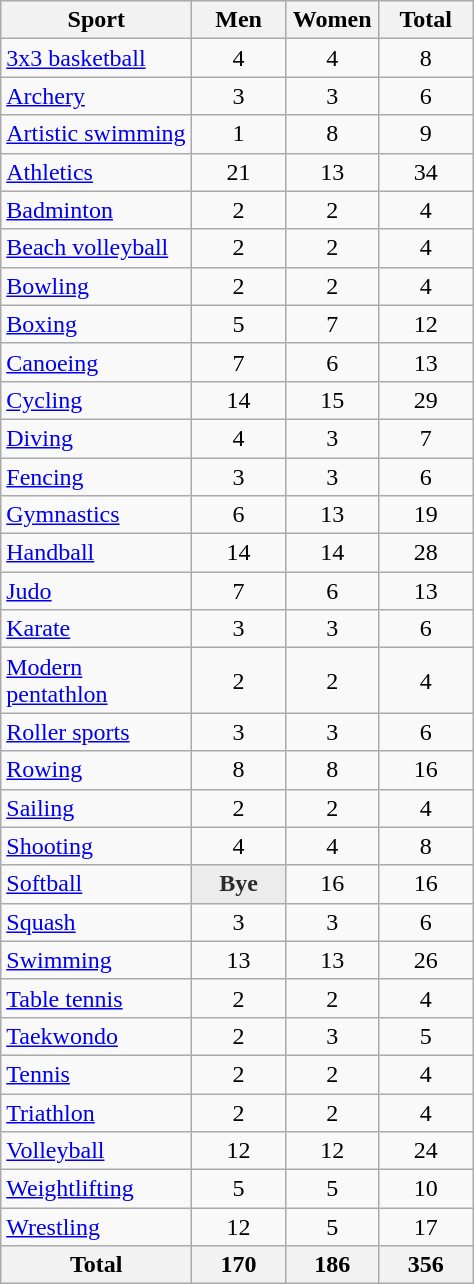<table class="wikitable sortable" style="text-align:center">
<tr>
<th width="120">Sport</th>
<th width="55">Men</th>
<th width="55">Women</th>
<th width="55">Total</th>
</tr>
<tr>
<td align="left"><a href='#'>3x3 basketball</a></td>
<td>4</td>
<td>4</td>
<td>8</td>
</tr>
<tr>
<td align="left"><a href='#'>Archery</a></td>
<td>3</td>
<td>3</td>
<td>6</td>
</tr>
<tr>
<td align="left"><a href='#'>Artistic swimming</a></td>
<td>1</td>
<td>8</td>
<td>9</td>
</tr>
<tr>
<td align="left"><a href='#'>Athletics</a></td>
<td>21</td>
<td>13</td>
<td>34</td>
</tr>
<tr>
<td align="left"><a href='#'>Badminton</a></td>
<td>2</td>
<td>2</td>
<td>4</td>
</tr>
<tr>
<td align="left"><a href='#'>Beach volleyball</a></td>
<td>2</td>
<td>2</td>
<td>4</td>
</tr>
<tr>
<td align="left"><a href='#'>Bowling</a></td>
<td>2</td>
<td>2</td>
<td>4</td>
</tr>
<tr>
<td align="left"><a href='#'>Boxing</a></td>
<td>5</td>
<td>7</td>
<td>12</td>
</tr>
<tr>
<td align="left"><a href='#'>Canoeing</a></td>
<td>7</td>
<td>6</td>
<td>13</td>
</tr>
<tr>
<td align="left"><a href='#'>Cycling</a></td>
<td>14</td>
<td>15</td>
<td>29</td>
</tr>
<tr>
<td align="left"><a href='#'>Diving</a></td>
<td>4</td>
<td>3</td>
<td>7</td>
</tr>
<tr>
<td align="left"><a href='#'>Fencing</a></td>
<td>3</td>
<td>3</td>
<td>6</td>
</tr>
<tr>
<td align="left"><a href='#'>Gymnastics</a></td>
<td>6</td>
<td>13</td>
<td>19</td>
</tr>
<tr>
<td align="left"><a href='#'>Handball</a></td>
<td>14</td>
<td>14</td>
<td>28</td>
</tr>
<tr>
<td align="left"><a href='#'>Judo</a></td>
<td>7</td>
<td>6</td>
<td>13</td>
</tr>
<tr>
<td align="left"><a href='#'>Karate</a></td>
<td>3</td>
<td>3</td>
<td>6</td>
</tr>
<tr>
<td align="left"><a href='#'>Modern pentathlon</a></td>
<td>2</td>
<td>2</td>
<td>4</td>
</tr>
<tr>
<td align="left"><a href='#'>Roller sports</a></td>
<td>3</td>
<td>3</td>
<td>6</td>
</tr>
<tr>
<td align="left"><a href='#'>Rowing</a></td>
<td>8</td>
<td>8</td>
<td>16</td>
</tr>
<tr>
<td align="left"><a href='#'>Sailing</a></td>
<td>2</td>
<td>2</td>
<td>4</td>
</tr>
<tr>
<td align="left"><a href='#'>Shooting</a></td>
<td>4</td>
<td>4</td>
<td>8</td>
</tr>
<tr>
<td align="left"><a href='#'>Softball</a></td>
<td data-sort-value="" style="background: #ececec; color: #2C2C2C; vertical-align: middle; text-align: center; " class="table-na"><strong>Bye</strong></td>
<td>16</td>
<td>16</td>
</tr>
<tr>
<td align="left"><a href='#'>Squash</a></td>
<td>3</td>
<td>3</td>
<td>6</td>
</tr>
<tr>
<td align="left"><a href='#'>Swimming</a></td>
<td>13</td>
<td>13</td>
<td>26</td>
</tr>
<tr>
<td align="left"><a href='#'>Table tennis</a></td>
<td>2</td>
<td>2</td>
<td>4</td>
</tr>
<tr>
<td align="left"><a href='#'>Taekwondo</a></td>
<td>2</td>
<td>3</td>
<td>5</td>
</tr>
<tr>
<td align="left"><a href='#'>Tennis</a></td>
<td>2</td>
<td>2</td>
<td>4</td>
</tr>
<tr>
<td align="left"><a href='#'>Triathlon</a></td>
<td>2</td>
<td>2</td>
<td>4</td>
</tr>
<tr>
<td align="left"><a href='#'>Volleyball</a></td>
<td>12</td>
<td>12</td>
<td>24</td>
</tr>
<tr>
<td align="left"><a href='#'>Weightlifting</a></td>
<td>5</td>
<td>5</td>
<td>10</td>
</tr>
<tr>
<td align="left"><a href='#'>Wrestling</a></td>
<td>12</td>
<td>5</td>
<td>17</td>
</tr>
<tr>
<th>Total</th>
<th>170</th>
<th>186</th>
<th>356</th>
</tr>
</table>
